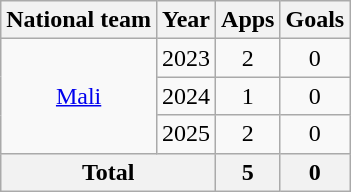<table class=wikitable style=text-align:center>
<tr>
<th>National team</th>
<th>Year</th>
<th>Apps</th>
<th>Goals</th>
</tr>
<tr>
<td rowspan="3"><a href='#'>Mali</a></td>
<td>2023</td>
<td>2</td>
<td>0</td>
</tr>
<tr>
<td>2024</td>
<td>1</td>
<td>0</td>
</tr>
<tr>
<td>2025</td>
<td>2</td>
<td>0</td>
</tr>
<tr>
<th colspan="2">Total</th>
<th>5</th>
<th>0</th>
</tr>
</table>
